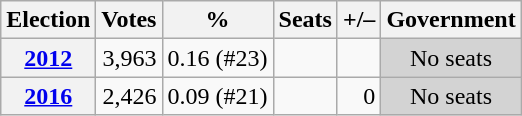<table class=wikitable style=text-align:right>
<tr>
<th>Election</th>
<th>Votes</th>
<th>%</th>
<th>Seats</th>
<th>+/–</th>
<th>Government</th>
</tr>
<tr>
<th><a href='#'>2012</a></th>
<td>3,963</td>
<td>0.16 (#23)</td>
<td></td>
<td></td>
<td style="background:Lightgray;" align=center>No seats</td>
</tr>
<tr>
<th><a href='#'>2016</a></th>
<td>2,426</td>
<td>0.09 (#21)</td>
<td></td>
<td> 0</td>
<td style="background:Lightgray;" align=center>No seats</td>
</tr>
</table>
